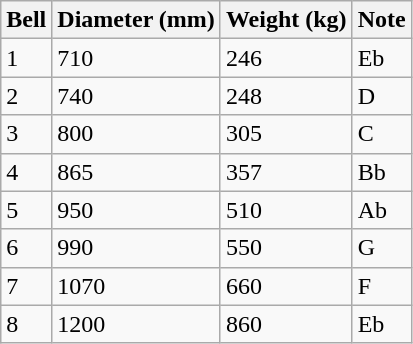<table class="wikitable">
<tr>
<th>Bell</th>
<th>Diameter (mm)</th>
<th>Weight (kg)</th>
<th>Note</th>
</tr>
<tr>
<td>1</td>
<td>710</td>
<td>246</td>
<td>Eb</td>
</tr>
<tr>
<td>2</td>
<td>740</td>
<td>248</td>
<td>D</td>
</tr>
<tr>
<td>3</td>
<td>800</td>
<td>305</td>
<td>C</td>
</tr>
<tr>
<td>4</td>
<td>865</td>
<td>357</td>
<td>Bb</td>
</tr>
<tr>
<td>5</td>
<td>950</td>
<td>510</td>
<td>Ab</td>
</tr>
<tr>
<td>6</td>
<td>990</td>
<td>550</td>
<td>G</td>
</tr>
<tr>
<td>7</td>
<td>1070</td>
<td>660</td>
<td>F</td>
</tr>
<tr>
<td>8</td>
<td>1200</td>
<td>860</td>
<td>Eb</td>
</tr>
</table>
